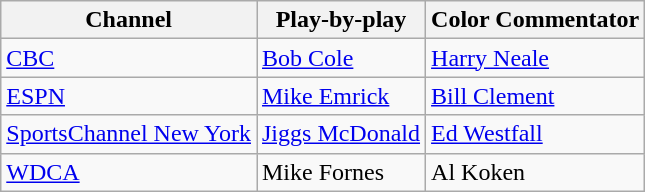<table class="wikitable">
<tr>
<th>Channel</th>
<th>Play-by-play</th>
<th>Color Commentator</th>
</tr>
<tr>
<td><a href='#'>CBC</a></td>
<td><a href='#'>Bob Cole</a></td>
<td><a href='#'>Harry Neale</a></td>
</tr>
<tr>
<td><a href='#'>ESPN</a></td>
<td><a href='#'>Mike Emrick</a></td>
<td><a href='#'>Bill Clement</a></td>
</tr>
<tr>
<td><a href='#'>SportsChannel New York</a></td>
<td><a href='#'>Jiggs McDonald</a></td>
<td><a href='#'>Ed Westfall</a></td>
</tr>
<tr>
<td><a href='#'>WDCA</a></td>
<td>Mike Fornes</td>
<td>Al Koken</td>
</tr>
</table>
